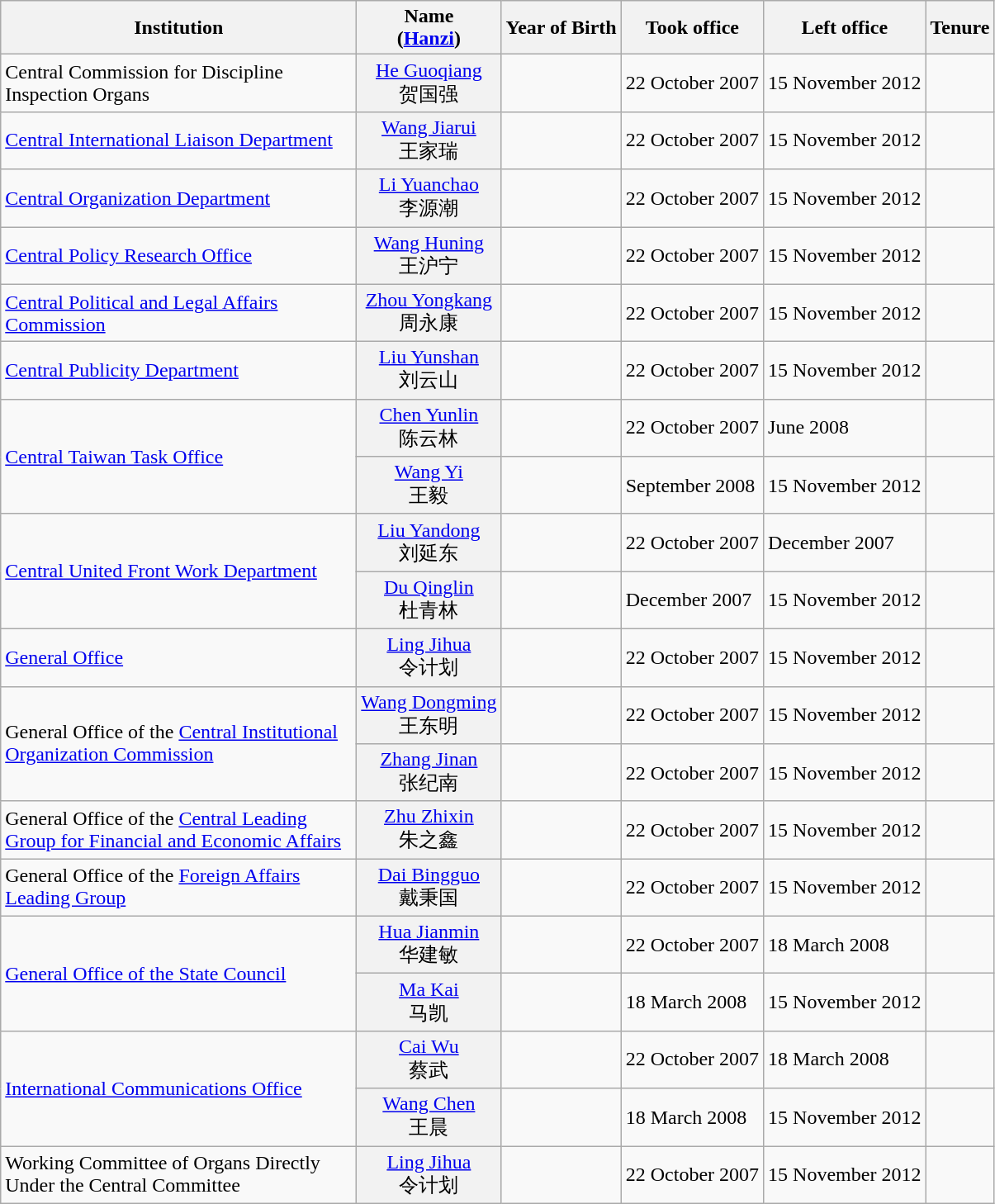<table class="wikitable sortable">
<tr>
<th scope="col" style="width:17.5em;">Institution</th>
<th scope="col">Name<br>(<a href='#'>Hanzi</a>)</th>
<th scope="col">Year of Birth</th>
<th scope="col">Took office</th>
<th scope="col">Left office</th>
<th scope="col">Tenure</th>
</tr>
<tr>
<td>Central Commission for Discipline Inspection Organs</td>
<th align="center" scope="row" style="font-weight:normal;"><a href='#'>He Guoqiang</a><br>贺国强</th>
<td></td>
<td>22 October 2007</td>
<td>15 November 2012</td>
<td></td>
</tr>
<tr>
<td><a href='#'>Central International Liaison Department</a></td>
<th align="center" scope="row" style="font-weight:normal;"><a href='#'>Wang Jiarui</a><br>王家瑞</th>
<td></td>
<td>22 October 2007</td>
<td>15 November 2012</td>
<td></td>
</tr>
<tr>
<td><a href='#'>Central Organization Department</a></td>
<th align="center" scope="row" style="font-weight:normal;"><a href='#'>Li Yuanchao</a><br>李源潮</th>
<td></td>
<td>22 October 2007</td>
<td>15 November 2012</td>
<td></td>
</tr>
<tr>
<td><a href='#'>Central Policy Research Office</a></td>
<th align="center" scope="row" style="font-weight:normal;"><a href='#'>Wang Huning</a><br>王沪宁</th>
<td></td>
<td>22 October 2007</td>
<td>15 November 2012</td>
<td></td>
</tr>
<tr>
<td><a href='#'>Central Political and Legal Affairs Commission</a></td>
<th align="center" scope="row" style="font-weight:normal;"><a href='#'>Zhou Yongkang</a><br>周永康</th>
<td></td>
<td>22 October 2007</td>
<td>15 November 2012</td>
<td></td>
</tr>
<tr>
<td><a href='#'>Central Publicity Department</a></td>
<th align="center" scope="row" style="font-weight:normal;"><a href='#'>Liu Yunshan</a><br>刘云山</th>
<td></td>
<td>22 October 2007</td>
<td>15 November 2012</td>
<td></td>
</tr>
<tr>
<td rowspan="2"><a href='#'>Central Taiwan Task Office</a></td>
<th align="center" scope="row" style="font-weight:normal;"><a href='#'>Chen Yunlin</a><br>陈云林</th>
<td></td>
<td>22 October 2007</td>
<td>June 2008</td>
<td></td>
</tr>
<tr>
<th align="center" scope="row" style="font-weight:normal;"><a href='#'>Wang Yi</a><br>王毅</th>
<td></td>
<td>September 2008</td>
<td>15 November 2012</td>
<td></td>
</tr>
<tr>
<td rowspan="2"><a href='#'>Central United Front Work Department</a></td>
<th align="center" scope="row" style="font-weight:normal;"><a href='#'>Liu Yandong</a><br>刘延东</th>
<td></td>
<td>22 October 2007</td>
<td>December 2007</td>
<td></td>
</tr>
<tr>
<th align="center" scope="row" style="font-weight:normal;"><a href='#'>Du Qinglin</a><br>杜青林</th>
<td></td>
<td>December 2007</td>
<td>15 November 2012</td>
<td></td>
</tr>
<tr>
<td><a href='#'>General Office</a></td>
<th align="center" scope="row" style="font-weight:normal;"><a href='#'>Ling Jihua</a><br>令计划</th>
<td></td>
<td>22 October 2007</td>
<td>15 November 2012</td>
<td></td>
</tr>
<tr>
<td rowspan="2">General Office of the <a href='#'>Central Institutional Organization Commission</a></td>
<th align="center" scope="row" style="font-weight:normal;"><a href='#'>Wang Dongming</a><br>王东明</th>
<td></td>
<td>22 October 2007</td>
<td>15 November 2012</td>
<td></td>
</tr>
<tr>
<th align="center" scope="row" style="font-weight:normal;"><a href='#'>Zhang Jinan</a><br>张纪南</th>
<td></td>
<td>22 October 2007</td>
<td>15 November 2012</td>
<td></td>
</tr>
<tr>
<td>General Office of the <a href='#'>Central Leading Group for Financial and Economic Affairs</a></td>
<th align="center" scope="row" style="font-weight:normal;"><a href='#'>Zhu Zhixin</a><br>朱之鑫</th>
<td></td>
<td>22 October 2007</td>
<td>15 November 2012</td>
<td></td>
</tr>
<tr>
<td>General Office of the <a href='#'>Foreign Affairs Leading Group</a></td>
<th align="center" scope="row" style="font-weight:normal;"><a href='#'>Dai Bingguo</a><br>戴秉国</th>
<td></td>
<td>22 October 2007</td>
<td>15 November 2012</td>
<td></td>
</tr>
<tr>
<td rowspan="2"><a href='#'>General Office of the State Council</a></td>
<th align="center" scope="row" style="font-weight:normal;"><a href='#'>Hua Jianmin</a><br>华建敏</th>
<td></td>
<td>22 October 2007</td>
<td>18 March 2008</td>
<td></td>
</tr>
<tr>
<th align="center" scope="row" style="font-weight:normal;"><a href='#'>Ma Kai</a><br>马凯</th>
<td></td>
<td>18 March 2008</td>
<td>15 November 2012</td>
<td></td>
</tr>
<tr>
<td rowspan="2"><a href='#'>International Communications Office</a></td>
<th align="center" scope="row" style="font-weight:normal;"><a href='#'>Cai Wu</a><br>蔡武</th>
<td></td>
<td>22 October 2007</td>
<td>18 March 2008</td>
<td></td>
</tr>
<tr>
<th align="center" scope="row" style="font-weight:normal;"><a href='#'>Wang Chen</a><br>王晨</th>
<td></td>
<td>18 March 2008</td>
<td>15 November 2012</td>
<td></td>
</tr>
<tr>
<td>Working Committee of Organs Directly Under the Central Committee</td>
<th align="center" scope="row" style="font-weight:normal;"><a href='#'>Ling Jihua</a><br>令计划</th>
<td></td>
<td>22 October 2007</td>
<td>15 November 2012</td>
<td></td>
</tr>
</table>
